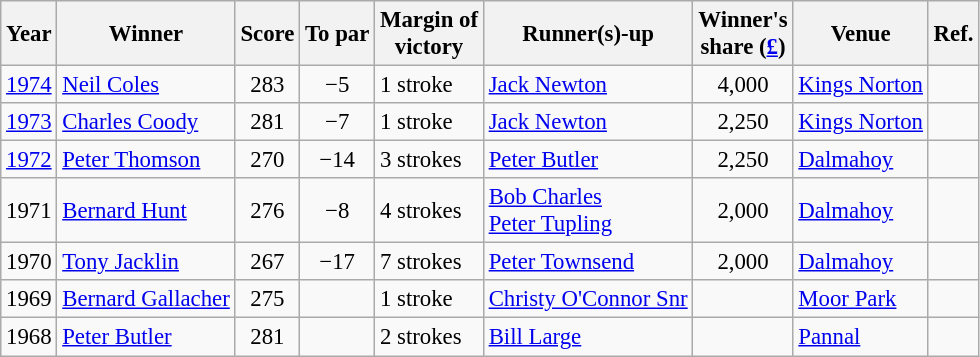<table class="wikitable" style="font-size:95%">
<tr>
<th>Year</th>
<th>Winner</th>
<th>Score</th>
<th>To par</th>
<th>Margin of<br>victory</th>
<th>Runner(s)-up</th>
<th>Winner's<br>share (<a href='#'>£</a>)</th>
<th>Venue</th>
<th>Ref.</th>
</tr>
<tr>
<td><a href='#'>1974</a></td>
<td> <a href='#'>Neil Coles</a></td>
<td align="center">283</td>
<td align="center">−5</td>
<td>1 stroke</td>
<td> <a href='#'>Jack Newton</a></td>
<td align="center">4,000</td>
<td><a href='#'>Kings Norton</a></td>
<td></td>
</tr>
<tr>
<td><a href='#'>1973</a></td>
<td> <a href='#'>Charles Coody</a></td>
<td align="center">281</td>
<td align="center">−7</td>
<td>1 stroke</td>
<td> <a href='#'>Jack Newton</a></td>
<td align="center">2,250</td>
<td><a href='#'>Kings Norton</a></td>
<td></td>
</tr>
<tr>
<td><a href='#'>1972</a></td>
<td> <a href='#'>Peter Thomson</a></td>
<td align="center">270</td>
<td align="center">−14</td>
<td>3 strokes</td>
<td> <a href='#'>Peter Butler</a></td>
<td align="center">2,250</td>
<td><a href='#'>Dalmahoy</a></td>
<td></td>
</tr>
<tr>
<td>1971</td>
<td> <a href='#'>Bernard Hunt</a></td>
<td align="center">276</td>
<td align="center">−8</td>
<td>4 strokes</td>
<td> <a href='#'>Bob Charles</a><br> <a href='#'>Peter Tupling</a></td>
<td align="center">2,000</td>
<td><a href='#'>Dalmahoy</a></td>
<td></td>
</tr>
<tr>
<td>1970</td>
<td> <a href='#'>Tony Jacklin</a></td>
<td align="center">267</td>
<td align="center">−17</td>
<td>7 strokes</td>
<td> <a href='#'>Peter Townsend</a></td>
<td align="center">2,000</td>
<td><a href='#'>Dalmahoy</a></td>
<td></td>
</tr>
<tr>
<td>1969</td>
<td> <a href='#'>Bernard Gallacher</a></td>
<td align="center">275</td>
<td align="center"></td>
<td>1 stroke</td>
<td> <a href='#'>Christy O'Connor Snr</a></td>
<td align="center"></td>
<td><a href='#'>Moor Park</a></td>
<td></td>
</tr>
<tr>
<td>1968</td>
<td> <a href='#'>Peter Butler</a></td>
<td align="center">281</td>
<td align="center"></td>
<td>2 strokes</td>
<td> <a href='#'>Bill Large</a></td>
<td align="center"></td>
<td><a href='#'>Pannal</a></td>
<td></td>
</tr>
</table>
